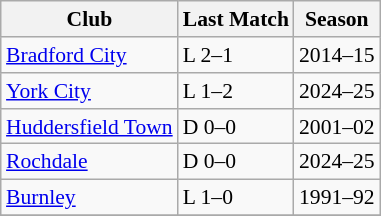<table class="wikitable" style="float:right; font-size: 90%; text-align: left;">
<tr>
<th>Club</th>
<th>Last Match</th>
<th>Season</th>
</tr>
<tr>
<td><a href='#'>Bradford City</a></td>
<td>L 2–1</td>
<td>2014–15</td>
</tr>
<tr>
<td><a href='#'>York City</a></td>
<td>L 1–2</td>
<td>2024–25</td>
</tr>
<tr>
<td><a href='#'>Huddersfield Town</a></td>
<td>D 0–0</td>
<td>2001–02</td>
</tr>
<tr>
<td><a href='#'>Rochdale</a></td>
<td>D 0–0</td>
<td>2024–25</td>
</tr>
<tr>
<td><a href='#'>Burnley</a></td>
<td>L 1–0</td>
<td>1991–92</td>
</tr>
<tr>
</tr>
</table>
